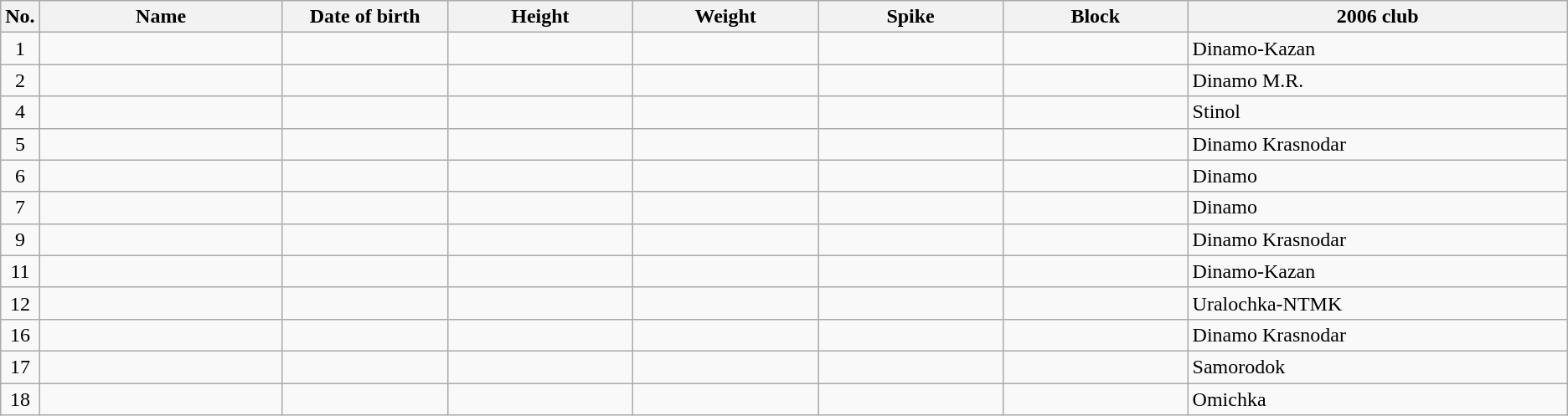<table class="wikitable sortable" style="font-size:100%; text-align:center;">
<tr>
<th>No.</th>
<th style="width:12em">Name</th>
<th style="width:8em">Date of birth</th>
<th style="width:9em">Height</th>
<th style="width:9em">Weight</th>
<th style="width:9em">Spike</th>
<th style="width:9em">Block</th>
<th style="width:19em">2006 club</th>
</tr>
<tr>
<td>1</td>
<td align=left></td>
<td align=right></td>
<td></td>
<td></td>
<td></td>
<td></td>
<td align=left>Dinamo-Kazan</td>
</tr>
<tr>
<td>2</td>
<td align=left></td>
<td align=right></td>
<td></td>
<td></td>
<td></td>
<td></td>
<td align=left>Dinamo M.R.</td>
</tr>
<tr>
<td>4</td>
<td align=left></td>
<td align=right></td>
<td></td>
<td></td>
<td></td>
<td></td>
<td align=left>Stinol</td>
</tr>
<tr>
<td>5</td>
<td align=left></td>
<td align=right></td>
<td></td>
<td></td>
<td></td>
<td></td>
<td align=left>Dinamo Krasnodar</td>
</tr>
<tr>
<td>6</td>
<td align=left></td>
<td align=right></td>
<td></td>
<td></td>
<td></td>
<td></td>
<td align=left>Dinamo</td>
</tr>
<tr>
<td>7</td>
<td align=left></td>
<td align=right></td>
<td></td>
<td></td>
<td></td>
<td></td>
<td align=left>Dinamo</td>
</tr>
<tr>
<td>9</td>
<td align=left></td>
<td align=right></td>
<td></td>
<td></td>
<td></td>
<td></td>
<td align=left>Dinamo Krasnodar</td>
</tr>
<tr>
<td>11</td>
<td align=left></td>
<td align=right></td>
<td></td>
<td></td>
<td></td>
<td></td>
<td align=left>Dinamo-Kazan</td>
</tr>
<tr>
<td>12</td>
<td align=left></td>
<td align=right></td>
<td></td>
<td></td>
<td></td>
<td></td>
<td align=left>Uralochka-NTMK</td>
</tr>
<tr>
<td>16</td>
<td align=left></td>
<td align=right></td>
<td></td>
<td></td>
<td></td>
<td></td>
<td align=left>Dinamo Krasnodar</td>
</tr>
<tr>
<td>17</td>
<td align=left></td>
<td align=right></td>
<td></td>
<td></td>
<td></td>
<td></td>
<td align=left>Samorodok</td>
</tr>
<tr>
<td>18</td>
<td align=left></td>
<td align=right></td>
<td></td>
<td></td>
<td></td>
<td></td>
<td align=left>Omichka</td>
</tr>
</table>
